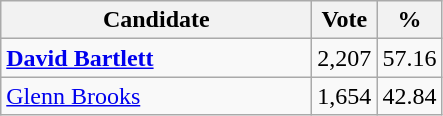<table class="wikitable">
<tr>
<th bgcolor="#DDDDFF" width="200px">Candidate</th>
<th bgcolor="#DDDDFF">Vote</th>
<th bgcolor="#DDDDFF">%</th>
</tr>
<tr>
<td><strong><a href='#'>David Bartlett</a></strong></td>
<td>2,207</td>
<td>57.16</td>
</tr>
<tr>
<td><a href='#'>Glenn Brooks</a></td>
<td>1,654</td>
<td>42.84</td>
</tr>
</table>
